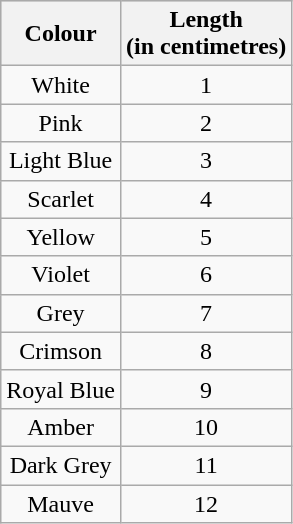<table class="wikitable" style=text-align:center;>
<tr style="background:lightgrey;">
<th>Colour</th>
<th>Length<br>(in centimetres)</th>
</tr>
<tr>
<td>White</td>
<td>1</td>
</tr>
<tr>
<td>Pink</td>
<td>2</td>
</tr>
<tr>
<td>Light Blue</td>
<td>3</td>
</tr>
<tr>
<td>Scarlet</td>
<td>4</td>
</tr>
<tr>
<td>Yellow</td>
<td>5</td>
</tr>
<tr>
<td>Violet</td>
<td>6</td>
</tr>
<tr>
<td>Grey</td>
<td>7</td>
</tr>
<tr>
<td>Crimson</td>
<td>8</td>
</tr>
<tr>
<td>Royal Blue</td>
<td>9</td>
</tr>
<tr>
<td>Amber</td>
<td>10</td>
</tr>
<tr>
<td>Dark Grey</td>
<td>11</td>
</tr>
<tr>
<td>Mauve</td>
<td>12</td>
</tr>
</table>
